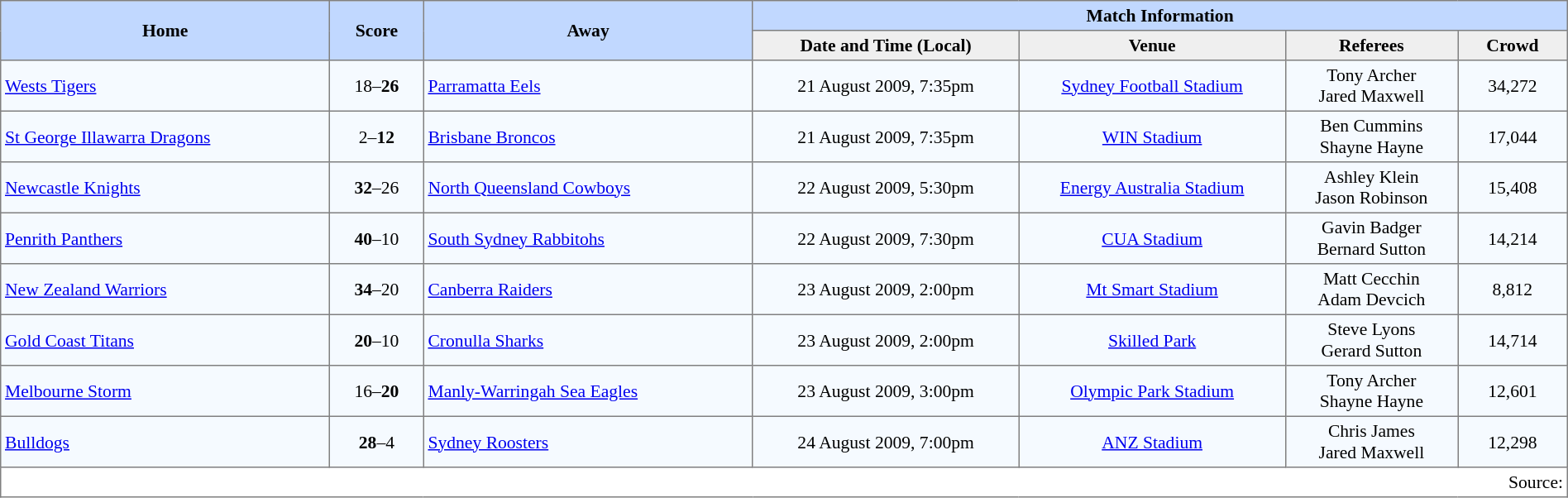<table border="1" cellpadding="3" cellspacing="0" style="border-collapse:collapse; font-size:90%; width:100%;">
<tr style="background:#c1d8ff;">
<th rowspan="2" style="width:21%;">Home</th>
<th rowspan="2" style="width:6%;">Score</th>
<th rowspan="2" style="width:21%;">Away</th>
<th colspan=6>Match Information</th>
</tr>
<tr style="background:#efefef;">
<th width=17%>Date and Time (Local)</th>
<th width=17%>Venue</th>
<th width=11%>Referees</th>
<th width=7%>Crowd</th>
</tr>
<tr style="text-align:center; background:#f5faff;">
<td align=left> <a href='#'>Wests Tigers</a></td>
<td>18–<strong>26</strong></td>
<td align=left> <a href='#'>Parramatta Eels</a></td>
<td>21 August 2009, 7:35pm</td>
<td><a href='#'>Sydney Football Stadium</a></td>
<td>Tony Archer<br>Jared Maxwell</td>
<td>34,272</td>
</tr>
<tr style="text-align:center; background:#f5faff;">
<td align=left> <a href='#'>St George Illawarra Dragons</a></td>
<td>2–<strong>12</strong></td>
<td align=left> <a href='#'>Brisbane Broncos</a></td>
<td>21 August 2009, 7:35pm</td>
<td><a href='#'>WIN Stadium</a></td>
<td>Ben Cummins<br>Shayne Hayne</td>
<td>17,044</td>
</tr>
<tr style="text-align:center; background:#f5faff;">
<td align=left> <a href='#'>Newcastle Knights</a></td>
<td><strong>32</strong>–26</td>
<td align=left> <a href='#'>North Queensland Cowboys</a></td>
<td>22 August 2009, 5:30pm</td>
<td><a href='#'>Energy Australia Stadium</a></td>
<td>Ashley Klein<br>Jason Robinson</td>
<td>15,408</td>
</tr>
<tr style="text-align:center; background:#f5faff;">
<td align=left> <a href='#'>Penrith Panthers</a></td>
<td><strong>40</strong>–10</td>
<td align=left> <a href='#'>South Sydney Rabbitohs</a></td>
<td>22 August 2009, 7:30pm</td>
<td><a href='#'>CUA Stadium</a></td>
<td>Gavin Badger<br>Bernard Sutton</td>
<td>14,214</td>
</tr>
<tr style="text-align:center; background:#f5faff;">
<td align=left> <a href='#'>New Zealand Warriors</a></td>
<td><strong>34</strong>–20</td>
<td align=left> <a href='#'>Canberra Raiders</a></td>
<td>23 August 2009, 2:00pm</td>
<td><a href='#'>Mt Smart Stadium</a></td>
<td>Matt Cecchin<br>Adam Devcich</td>
<td>8,812</td>
</tr>
<tr style="text-align:center; background:#f5faff;">
<td align=left> <a href='#'>Gold Coast Titans</a></td>
<td><strong>20</strong>–10</td>
<td align=left> <a href='#'>Cronulla Sharks</a></td>
<td>23 August 2009, 2:00pm</td>
<td><a href='#'>Skilled Park</a></td>
<td>Steve Lyons<br>Gerard Sutton</td>
<td>14,714</td>
</tr>
<tr style="text-align:center; background:#f5faff;">
<td align=left> <a href='#'>Melbourne Storm</a></td>
<td>16–<strong>20</strong></td>
<td align=left> <a href='#'>Manly-Warringah Sea Eagles</a></td>
<td>23 August 2009, 3:00pm</td>
<td><a href='#'>Olympic Park Stadium</a></td>
<td>Tony Archer<br>Shayne Hayne</td>
<td>12,601</td>
</tr>
<tr style="text-align:center; background:#f5faff;">
<td align=left> <a href='#'>Bulldogs</a></td>
<td><strong>28</strong>–4</td>
<td align=left> <a href='#'>Sydney Roosters</a></td>
<td>24 August 2009, 7:00pm</td>
<td><a href='#'>ANZ Stadium</a></td>
<td>Chris James<br>Jared Maxwell</td>
<td>12,298</td>
</tr>
<tr>
<td colspan="7" style="text-align:right;">Source: </td>
</tr>
</table>
